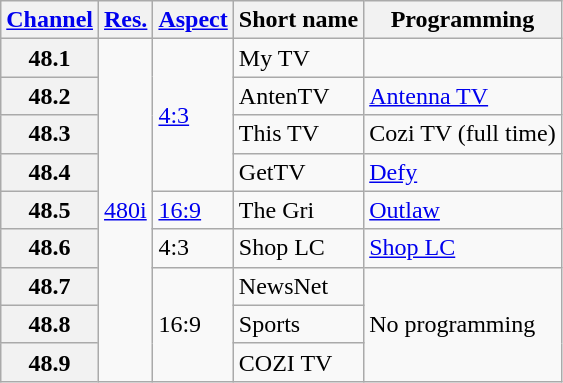<table class="wikitable">
<tr>
<th scope = "col"><a href='#'>Channel</a></th>
<th scope = "col"><a href='#'>Res.</a></th>
<th scope = "col"><a href='#'>Aspect</a></th>
<th scope = "col">Short name</th>
<th scope = "col">Programming</th>
</tr>
<tr>
<th scope = "row">48.1</th>
<td rowspan=9><a href='#'>480i</a></td>
<td rowspan=4><a href='#'>4:3</a></td>
<td>My TV</td>
<td></td>
</tr>
<tr>
<th scope = "row">48.2</th>
<td>AntenTV</td>
<td><a href='#'>Antenna TV</a></td>
</tr>
<tr>
<th scope = "row">48.3</th>
<td>This TV</td>
<td>Cozi TV (full time)</td>
</tr>
<tr>
<th scope = "row">48.4</th>
<td>GetTV</td>
<td><a href='#'>Defy</a></td>
</tr>
<tr>
<th scope = "row">48.5</th>
<td><a href='#'>16:9</a></td>
<td>The Gri</td>
<td><a href='#'>Outlaw</a></td>
</tr>
<tr>
<th scope = "row">48.6</th>
<td>4:3</td>
<td>Shop LC</td>
<td><a href='#'>Shop LC</a></td>
</tr>
<tr>
<th scope = "row">48.7</th>
<td rowspan=3>16:9</td>
<td>NewsNet</td>
<td rowspan=3>No programming</td>
</tr>
<tr>
<th scope = "row">48.8</th>
<td>Sports</td>
</tr>
<tr>
<th scope = "row">48.9</th>
<td>COZI TV</td>
</tr>
</table>
